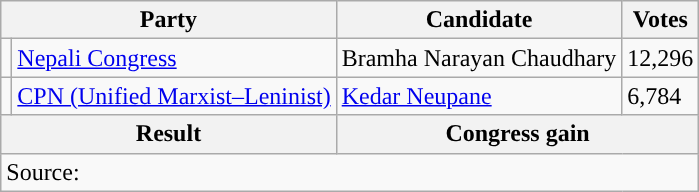<table class="wikitable">
<tr>
<th colspan="2">Party</th>
<th>Candidate</th>
<th>Votes</th>
</tr>
<tr>
<td style="background-color:"></td>
<td><a href='#'>Nepali Congress</a></td>
<td>Bramha Narayan Chaudhary</td>
<td>12,296</td>
</tr>
<tr>
<td style="background-color:"></td>
<td><a href='#'>CPN (Unified Marxist–Leninist)</a></td>
<td><a href='#'>Kedar Neupane</a></td>
<td>6,784</td>
</tr>
<tr>
<th colspan="2">Result</th>
<th colspan="2">Congress gain</th>
</tr>
<tr>
<td colspan="4">Source: </td>
</tr>
</table>
